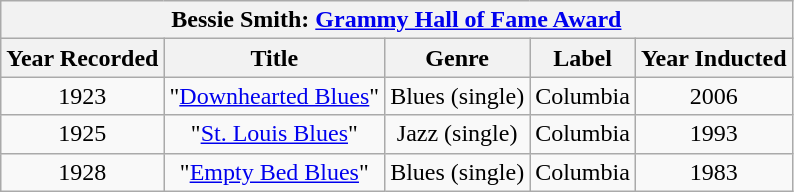<table class="wikitable">
<tr>
<th colspan="5" style="text-align:center;"><strong>Bessie Smith: <a href='#'>Grammy Hall of Fame Award</a></strong></th>
</tr>
<tr>
<th>Year Recorded</th>
<th>Title</th>
<th>Genre</th>
<th>Label</th>
<th>Year Inducted</th>
</tr>
<tr align="center">
<td>1923</td>
<td>"<a href='#'>Downhearted Blues</a>"</td>
<td>Blues (single)</td>
<td>Columbia</td>
<td>2006</td>
</tr>
<tr align="center">
<td>1925</td>
<td>"<a href='#'>St. Louis Blues</a>"</td>
<td>Jazz (single)</td>
<td>Columbia</td>
<td>1993</td>
</tr>
<tr align="center">
<td>1928</td>
<td>"<a href='#'>Empty Bed Blues</a>"</td>
<td>Blues (single)</td>
<td>Columbia</td>
<td>1983</td>
</tr>
</table>
